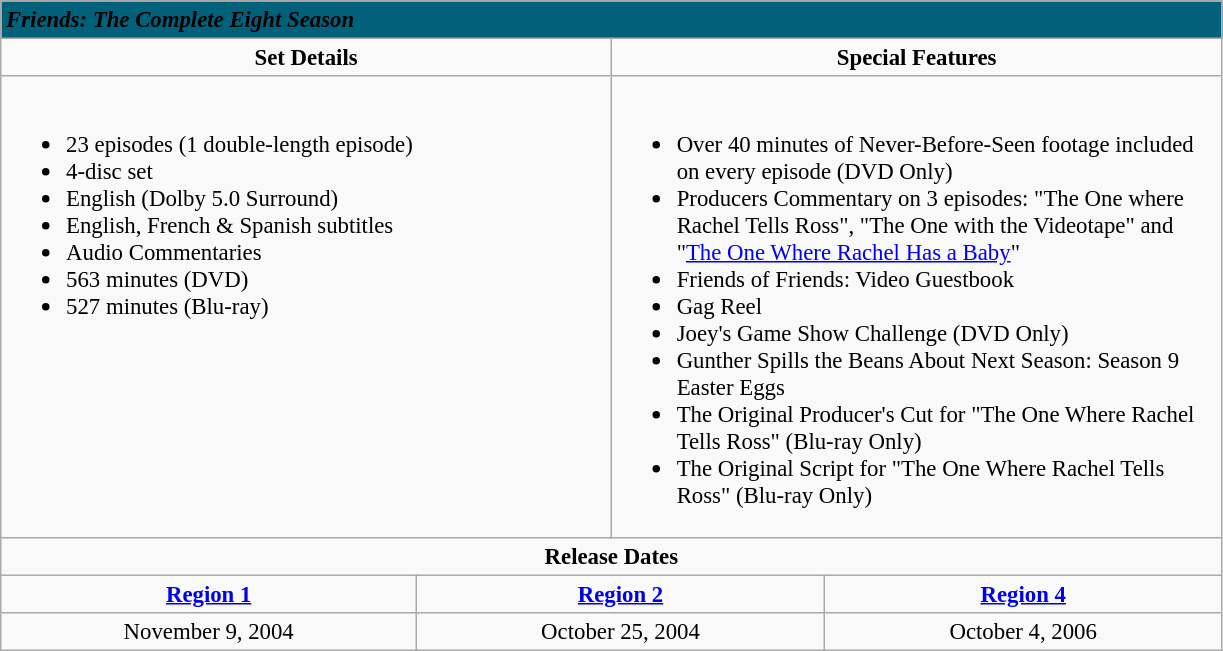<table class="wikitable" style="font-size: 95%;">
<tr style="background: #01617B;">
<td colspan="6"><span><strong><em>Friends: The Complete Eight Season</em></strong></span></td>
</tr>
<tr style="vertical-align:top; text-align:center;">
<td style="width:400px;" colspan="3"><strong>Set Details</strong></td>
<td style="width:400px; " colspan="3"><strong>Special Features</strong></td>
</tr>
<tr valign="top">
<td colspan="3"  style="text-align:left; width:400px;"><br><ul><li>23 episodes (1 double-length episode)</li><li>4-disc set</li><li>English (Dolby 5.0 Surround)</li><li>English, French & Spanish subtitles</li><li>Audio Commentaries</li><li>563 minutes (DVD)</li><li>527 minutes (Blu-ray)</li></ul></td>
<td colspan="3"  style="text-align:left; width:400px;"><br><ul><li>Over 40 minutes of Never-Before-Seen footage included on every episode (DVD Only)</li><li>Producers Commentary on 3 episodes: "The One where Rachel Tells Ross", "The One with the Videotape" and "<a href='#'>The One Where Rachel Has a Baby</a>"</li><li>Friends of Friends: Video Guestbook</li><li>Gag Reel</li><li>Joey's Game Show Challenge (DVD Only) </li><li>Gunther Spills the Beans About Next Season: Season 9 Easter Eggs</li><li>The Original Producer's Cut for "The One Where Rachel Tells Ross" (Blu-ray Only)</li><li>The Original Script for "The One Where Rachel Tells Ross" (Blu-ray Only)</li></ul></td>
</tr>
<tr>
<td colspan="6" style="text-align:center;"><strong>Release Dates</strong></td>
</tr>
<tr>
<td colspan="2" style="text-align:center;"><strong><a href='#'>Region 1</a></strong></td>
<td colspan="2" style="text-align:center;"><strong><a href='#'>Region 2</a></strong></td>
<td colspan="2" style="text-align:center;"><strong><a href='#'>Region 4</a></strong></td>
</tr>
<tr style="text-align:center;">
<td colspan="2">November 9, 2004</td>
<td colspan="2">October 25, 2004</td>
<td colspan="2">October 4, 2006</td>
</tr>
</table>
